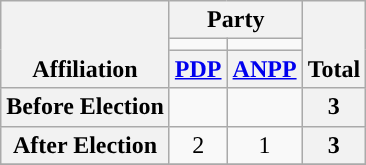<table class=wikitable style="text-align:center">
<tr style="vertical-align:bottom;">
<th rowspan=3>Affiliation</th>
<th colspan=2>Party</th>
<th rowspan=3>Total</th>
</tr>
<tr>
<td style="background-color:"></td>
<td style="background-color:"></td>
</tr>
<tr>
<th><a href='#'>PDP</a></th>
<th><a href='#'>ANPP</a></th>
</tr>
<tr>
<th>Before Election</th>
<td></td>
<td></td>
<th>3</th>
</tr>
<tr>
<th>After Election</th>
<td>2</td>
<td>1</td>
<th>3</th>
</tr>
<tr>
</tr>
</table>
